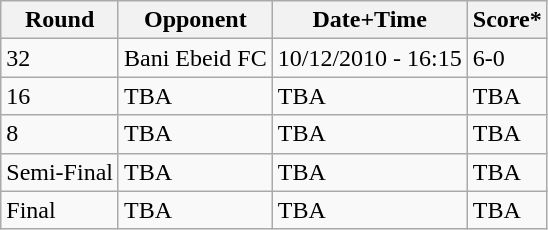<table class="wikitable">
<tr>
<th>Round</th>
<th>Opponent</th>
<th>Date+Time</th>
<th>Score*</th>
</tr>
<tr>
<td>32</td>
<td>Bani Ebeid FC</td>
<td>10/12/2010 - 16:15</td>
<td>6-0</td>
</tr>
<tr>
<td>16</td>
<td>TBA</td>
<td>TBA</td>
<td>TBA</td>
</tr>
<tr>
<td>8</td>
<td>TBA</td>
<td>TBA</td>
<td>TBA</td>
</tr>
<tr>
<td>Semi-Final</td>
<td>TBA</td>
<td>TBA</td>
<td>TBA</td>
</tr>
<tr>
<td>Final</td>
<td>TBA</td>
<td>TBA</td>
<td>TBA</td>
</tr>
</table>
